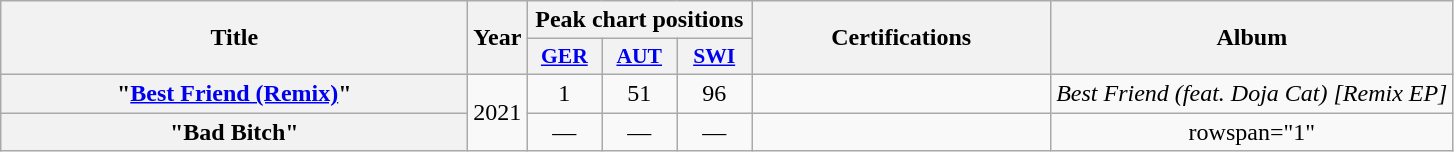<table class="wikitable plainrowheaders" style="text-align: center;">
<tr>
<th scope="col" rowspan="2" style="width:19em;">Title</th>
<th scope="col" rowspan="2">Year</th>
<th scope="col" colspan="3">Peak chart positions</th>
<th scope="col" rowspan="2" style="width:12em;">Certifications</th>
<th rowspan="2">Album</th>
</tr>
<tr>
<th scope="col" style="width:3em;font-size:90%;"><a href='#'>GER</a><br></th>
<th scope="col" style="width:3em;font-size:90%;"><a href='#'>AUT</a><br></th>
<th scope="col" style="width:3em;font-size:90%;"><a href='#'>SWI</a><br></th>
</tr>
<tr>
<th scope="row">"<a href='#'>Best Friend (Remix)</a>"<br></th>
<td rowspan="2">2021</td>
<td>1</td>
<td>51</td>
<td>96</td>
<td></td>
<td><em>Best Friend (feat. Doja Cat) [Remix EP]</em></td>
</tr>
<tr>
<th scope="row">"Bad Bitch"<br></th>
<td>—</td>
<td>—</td>
<td>—</td>
<td></td>
<td>rowspan="1" </td>
</tr>
</table>
